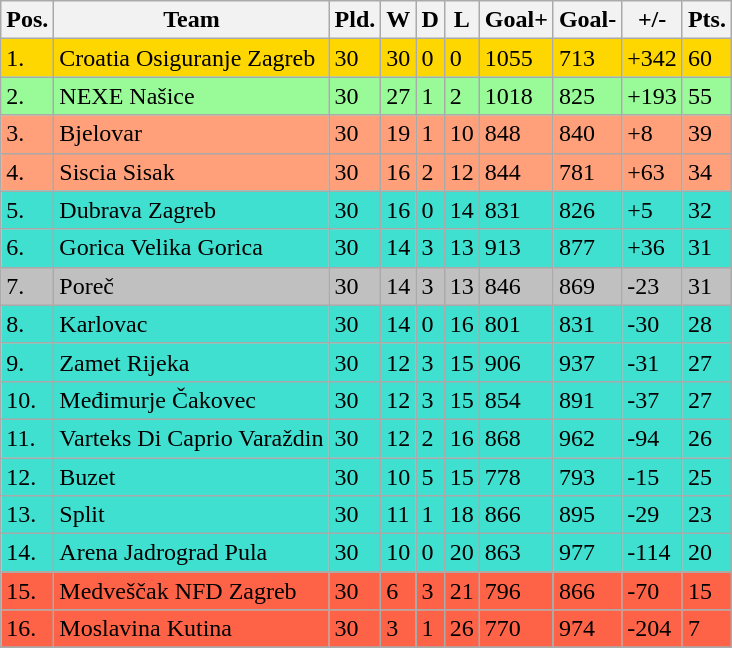<table class="wikitable">
<tr>
<th>Pos.</th>
<th>Team</th>
<th>Pld.</th>
<th>W</th>
<th>D</th>
<th>L</th>
<th>Goal+</th>
<th>Goal-</th>
<th>+/-</th>
<th>Pts.</th>
</tr>
<tr bgcolor="gold">
<td>1.</td>
<td>Croatia Osiguranje Zagreb</td>
<td>30</td>
<td>30</td>
<td>0</td>
<td>0</td>
<td>1055</td>
<td>713</td>
<td>+342</td>
<td>60</td>
</tr>
<tr style="background:palegreen;">
<td>2.</td>
<td>NEXE Našice</td>
<td>30</td>
<td>27</td>
<td>1</td>
<td>2</td>
<td>1018</td>
<td>825</td>
<td>+193</td>
<td>55</td>
</tr>
<tr style="background:lightsalmon;">
<td>3.</td>
<td>Bjelovar</td>
<td>30</td>
<td>19</td>
<td>1</td>
<td>10</td>
<td>848</td>
<td>840</td>
<td>+8</td>
<td>39</td>
</tr>
<tr style="background:lightsalmon;">
<td>4.</td>
<td>Siscia Sisak</td>
<td>30</td>
<td>16</td>
<td>2</td>
<td>12</td>
<td>844</td>
<td>781</td>
<td>+63</td>
<td>34</td>
</tr>
<tr style="background:turquoise;">
<td>5.</td>
<td>Dubrava Zagreb</td>
<td>30</td>
<td>16</td>
<td>0</td>
<td>14</td>
<td>831</td>
<td>826</td>
<td>+5</td>
<td>32</td>
</tr>
<tr style="background:turquoise;">
<td>6.</td>
<td>Gorica Velika Gorica</td>
<td>30</td>
<td>14</td>
<td>3</td>
<td>13</td>
<td>913</td>
<td>877</td>
<td>+36</td>
<td>31</td>
</tr>
<tr style="background:silver;">
<td>7.</td>
<td>Poreč</td>
<td>30</td>
<td>14</td>
<td>3</td>
<td>13</td>
<td>846</td>
<td>869</td>
<td>-23</td>
<td>31</td>
</tr>
<tr style="background:turquoise;">
<td>8.</td>
<td>Karlovac</td>
<td>30</td>
<td>14</td>
<td>0</td>
<td>16</td>
<td>801</td>
<td>831</td>
<td>-30</td>
<td>28</td>
</tr>
<tr style="background:turquoise;">
<td>9.</td>
<td>Zamet Rijeka</td>
<td>30</td>
<td>12</td>
<td>3</td>
<td>15</td>
<td>906</td>
<td>937</td>
<td>-31</td>
<td>27</td>
</tr>
<tr style="background:turquoise;">
<td>10.</td>
<td>Međimurje Čakovec</td>
<td>30</td>
<td>12</td>
<td>3</td>
<td>15</td>
<td>854</td>
<td>891</td>
<td>-37</td>
<td>27</td>
</tr>
<tr style="background:turquoise;">
<td>11.</td>
<td>Varteks Di Caprio Varaždin</td>
<td>30</td>
<td>12</td>
<td>2</td>
<td>16</td>
<td>868</td>
<td>962</td>
<td>-94</td>
<td>26</td>
</tr>
<tr style="background:turquoise;">
<td>12.</td>
<td>Buzet</td>
<td>30</td>
<td>10</td>
<td>5</td>
<td>15</td>
<td>778</td>
<td>793</td>
<td>-15</td>
<td>25</td>
</tr>
<tr style="background:turquoise;">
<td>13.</td>
<td>Split</td>
<td>30</td>
<td>11</td>
<td>1</td>
<td>18</td>
<td>866</td>
<td>895</td>
<td>-29</td>
<td>23</td>
</tr>
<tr style="background:turquoise;">
<td>14.</td>
<td>Arena Jadrograd Pula</td>
<td>30</td>
<td>10</td>
<td>0</td>
<td>20</td>
<td>863</td>
<td>977</td>
<td>-114</td>
<td>20</td>
</tr>
<tr style="background:tomato">
<td>15.</td>
<td>Medveščak NFD Zagreb</td>
<td>30</td>
<td>6</td>
<td>3</td>
<td>21</td>
<td>796</td>
<td>866</td>
<td>-70</td>
<td>15</td>
</tr>
<tr style="background:tomato">
<td>16.</td>
<td>Moslavina Kutina</td>
<td>30</td>
<td>3</td>
<td>1</td>
<td>26</td>
<td>770</td>
<td>974</td>
<td>-204</td>
<td>7</td>
</tr>
<tr style="background:tomato">
</tr>
</table>
